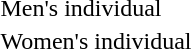<table>
<tr>
<td>Men's individual<br></td>
<td></td>
<td></td>
<td></td>
</tr>
<tr>
<td>Women's individual<br></td>
<td></td>
<td></td>
<td></td>
</tr>
</table>
